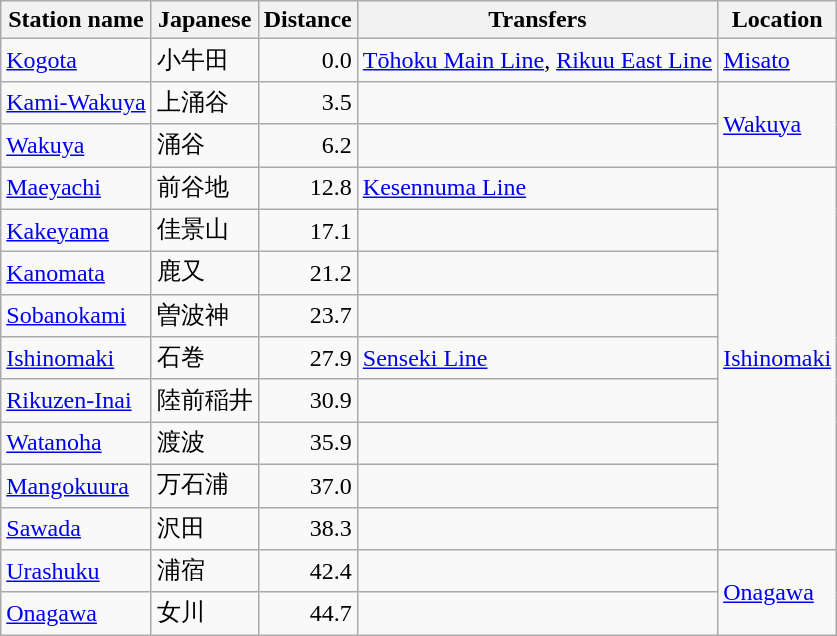<table class=wikitable>
<tr>
<th>Station name</th>
<th>Japanese</th>
<th>Distance</th>
<th>Transfers</th>
<th>Location</th>
</tr>
<tr>
<td><a href='#'>Kogota</a></td>
<td>小牛田</td>
<td align="right">0.0</td>
<td><a href='#'>Tōhoku Main Line</a>, <a href='#'>Rikuu East Line</a></td>
<td><a href='#'>Misato</a></td>
</tr>
<tr>
<td><a href='#'>Kami-Wakuya</a></td>
<td>上涌谷</td>
<td align="right">3.5</td>
<td></td>
<td rowspan=2><a href='#'>Wakuya</a></td>
</tr>
<tr>
<td><a href='#'>Wakuya</a></td>
<td>涌谷</td>
<td align="right">6.2</td>
<td></td>
</tr>
<tr>
<td><a href='#'>Maeyachi</a></td>
<td>前谷地</td>
<td align="right">12.8</td>
<td><a href='#'>Kesennuma Line</a></td>
<td rowspan=9><a href='#'>Ishinomaki</a></td>
</tr>
<tr>
<td><a href='#'>Kakeyama</a></td>
<td>佳景山</td>
<td align="right">17.1</td>
<td></td>
</tr>
<tr>
<td><a href='#'>Kanomata</a></td>
<td>鹿又</td>
<td align="right">21.2</td>
<td></td>
</tr>
<tr>
<td><a href='#'>Sobanokami</a></td>
<td>曽波神</td>
<td align="right">23.7</td>
<td></td>
</tr>
<tr>
<td><a href='#'>Ishinomaki</a></td>
<td>石巻</td>
<td align="right">27.9</td>
<td><a href='#'>Senseki Line</a></td>
</tr>
<tr>
<td><a href='#'>Rikuzen-Inai</a></td>
<td>陸前稲井</td>
<td align="right">30.9</td>
<td></td>
</tr>
<tr>
<td><a href='#'>Watanoha</a></td>
<td>渡波</td>
<td align="right">35.9</td>
<td></td>
</tr>
<tr>
<td><a href='#'>Mangokuura</a></td>
<td>万石浦</td>
<td align="right">37.0</td>
<td></td>
</tr>
<tr>
<td><a href='#'>Sawada</a></td>
<td>沢田</td>
<td align="right">38.3</td>
<td></td>
</tr>
<tr>
<td><a href='#'>Urashuku</a></td>
<td>浦宿</td>
<td align="right">42.4</td>
<td></td>
<td rowspan=2><a href='#'>Onagawa</a></td>
</tr>
<tr>
<td><a href='#'>Onagawa</a></td>
<td>女川</td>
<td align="right">44.7</td>
<td></td>
</tr>
</table>
